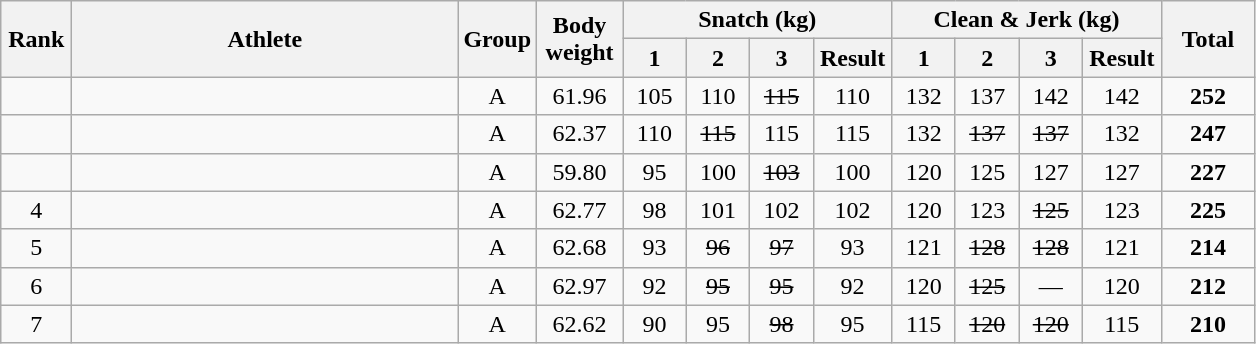<table class = "wikitable" style="text-align:center;">
<tr>
<th rowspan=2 width=40>Rank</th>
<th rowspan=2 width=250>Athlete</th>
<th rowspan=2 width=40>Group</th>
<th rowspan=2 width=50>Body weight</th>
<th colspan=4>Snatch (kg)</th>
<th colspan=4>Clean & Jerk (kg)</th>
<th rowspan=2 width=55>Total</th>
</tr>
<tr>
<th width=35>1</th>
<th width=35>2</th>
<th width=35>3</th>
<th width=45>Result</th>
<th width=35>1</th>
<th width=35>2</th>
<th width=35>3</th>
<th width=45>Result</th>
</tr>
<tr>
<td></td>
<td align=left></td>
<td>A</td>
<td>61.96</td>
<td>105</td>
<td>110</td>
<td><s>115</s></td>
<td>110</td>
<td>132</td>
<td>137</td>
<td>142</td>
<td>142</td>
<td><strong>252</strong></td>
</tr>
<tr>
<td></td>
<td align=left></td>
<td>A</td>
<td>62.37</td>
<td>110</td>
<td><s>115</s></td>
<td>115</td>
<td>115</td>
<td>132</td>
<td><s>137</s></td>
<td><s>137</s></td>
<td>132</td>
<td><strong>247</strong></td>
</tr>
<tr>
<td></td>
<td align=left></td>
<td>A</td>
<td>59.80</td>
<td>95</td>
<td>100</td>
<td><s>103</s></td>
<td>100</td>
<td>120</td>
<td>125</td>
<td>127</td>
<td>127</td>
<td><strong>227</strong></td>
</tr>
<tr>
<td>4</td>
<td align=left></td>
<td>A</td>
<td>62.77</td>
<td>98</td>
<td>101</td>
<td>102</td>
<td>102</td>
<td>120</td>
<td>123</td>
<td><s>125</s></td>
<td>123</td>
<td><strong>225</strong></td>
</tr>
<tr>
<td>5</td>
<td align=left></td>
<td>A</td>
<td>62.68</td>
<td>93</td>
<td><s>96</s></td>
<td><s>97</s></td>
<td>93</td>
<td>121</td>
<td><s>128</s></td>
<td><s>128</s></td>
<td>121</td>
<td><strong>214</strong></td>
</tr>
<tr>
<td>6</td>
<td align=left></td>
<td>A</td>
<td>62.97</td>
<td>92</td>
<td><s>95</s></td>
<td><s>95</s></td>
<td>92</td>
<td>120</td>
<td><s>125</s></td>
<td>—</td>
<td>120</td>
<td><strong>212</strong></td>
</tr>
<tr>
<td>7</td>
<td align=left></td>
<td>A</td>
<td>62.62</td>
<td>90</td>
<td>95</td>
<td><s>98</s></td>
<td>95</td>
<td>115</td>
<td><s>120</s></td>
<td><s>120</s></td>
<td>115</td>
<td><strong>210</strong></td>
</tr>
</table>
